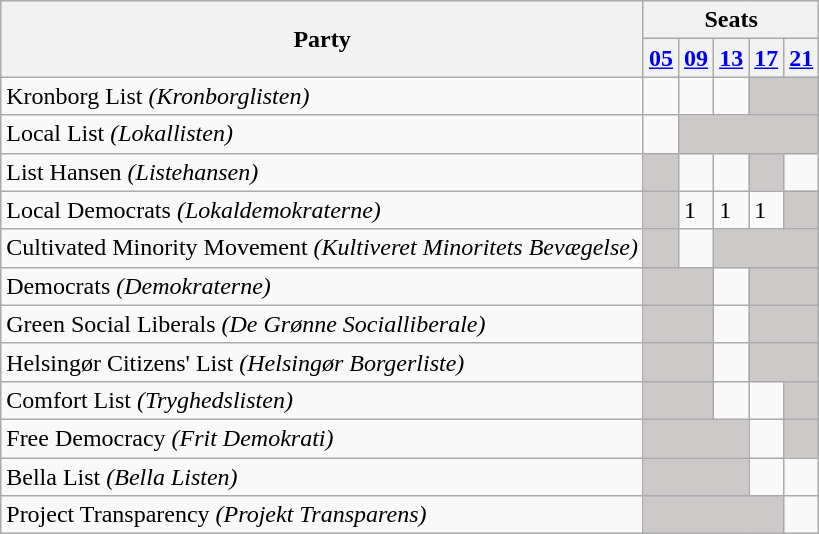<table class="wikitable">
<tr>
<th rowspan=2>Party</th>
<th colspan=11>Seats</th>
</tr>
<tr>
<th><a href='#'>05</a></th>
<th><a href='#'>09</a></th>
<th><a href='#'>13</a></th>
<th><a href='#'>17</a></th>
<th><a href='#'>21</a></th>
</tr>
<tr>
<td>Kronborg List <em>(Kronborglisten)</em></td>
<td></td>
<td></td>
<td></td>
<td style="background:#CDC9C9;" colspan=2></td>
</tr>
<tr>
<td>Local List <em>(Lokallisten)</em></td>
<td></td>
<td style="background:#CDC9C9;" colspan=4></td>
</tr>
<tr>
<td>List Hansen <em>(Listehansen)</em></td>
<td style="background:#CDC9C9;"></td>
<td></td>
<td></td>
<td style="background:#CDC9C9;"></td>
<td></td>
</tr>
<tr>
<td>Local Democrats <em>(Lokaldemokraterne)</em></td>
<td style="background:#CDC9C9;"></td>
<td>1</td>
<td>1</td>
<td>1</td>
<td style="background:#CDC9C9;"></td>
</tr>
<tr>
<td>Cultivated Minority Movement <em>(Kultiveret Minoritets Bevægelse)</em></td>
<td style="background:#CDC9C9;"></td>
<td></td>
<td style="background:#CDC9C9;" colspan=3></td>
</tr>
<tr>
<td>Democrats <em>(Demokraterne)</em></td>
<td style="background:#CDC9C9;" colspan=2></td>
<td></td>
<td style="background:#CDC9C9;" colspan=2></td>
</tr>
<tr>
<td>Green Social Liberals <em>(De Grønne Socialliberale)</em></td>
<td style="background:#CDC9C9;" colspan=2></td>
<td></td>
<td style="background:#CDC9C9;" colspan=2></td>
</tr>
<tr>
<td>Helsingør Citizens' List <em>(Helsingør Borgerliste)</em></td>
<td style="background:#CDC9C9;" colspan=2></td>
<td></td>
<td style="background:#CDC9C9;" colspan=2></td>
</tr>
<tr>
<td>Comfort List <em>(Tryghedslisten)</em></td>
<td style="background:#CDC9C9;" colspan=2></td>
<td></td>
<td></td>
<td style="background:#CDC9C9;"></td>
</tr>
<tr>
<td>Free Democracy <em>(Frit Demokrati)</em></td>
<td style="background:#CDC9C9;" colspan=3></td>
<td></td>
<td style="background:#CDC9C9;"></td>
</tr>
<tr>
<td>Bella List <em>(Bella Listen)</em></td>
<td style="background:#CDC9C9;" colspan=3></td>
<td></td>
<td></td>
</tr>
<tr>
<td>Project Transparency <em>(Projekt Transparens)</em></td>
<td style="background:#CDC9C9;" colspan=4></td>
<td></td>
</tr>
</table>
